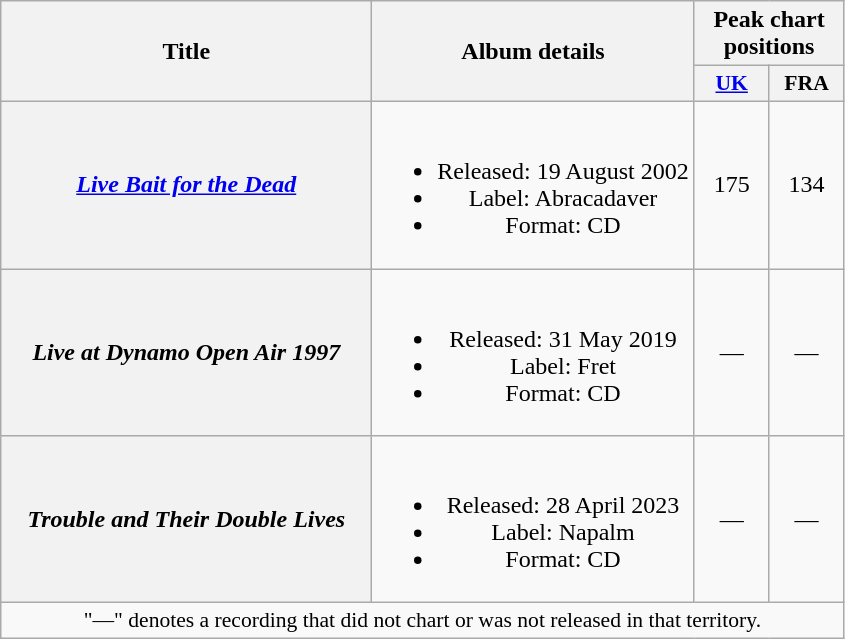<table class="wikitable plainrowheaders" style="text-align:center;">
<tr>
<th scope="col" rowspan="2" style="width:15em;">Title</th>
<th scope="col" rowspan="2">Album details</th>
<th scope="col" colspan="2">Peak chart positions</th>
</tr>
<tr>
<th scope="col" style="width:3em;font-size:90%;"><a href='#'>UK</a><br></th>
<th scope="col" style="width:3em;font-size:90%;">FRA<br></th>
</tr>
<tr>
<th scope="row"><em><a href='#'>Live Bait for the Dead</a></em></th>
<td><br><ul><li>Released: 19 August 2002</li><li>Label: Abracadaver</li><li>Format: CD</li></ul></td>
<td>175</td>
<td>134</td>
</tr>
<tr>
<th scope="row"><em>Live at Dynamo Open Air 1997</em></th>
<td><br><ul><li>Released: 31 May 2019</li><li>Label: Fret</li><li>Format: CD</li></ul></td>
<td>—</td>
<td>—</td>
</tr>
<tr>
<th scope="row"><em>Trouble and Their Double Lives</em></th>
<td><br><ul><li>Released: 28 April 2023</li><li>Label: Napalm</li><li>Format: CD</li></ul></td>
<td>—</td>
<td>—</td>
</tr>
<tr>
<td colspan="10" style="font-size:90%">"—" denotes a recording that did not chart or was not released in that territory.</td>
</tr>
</table>
